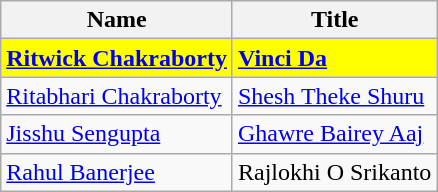<table class="wikitable">
<tr>
<th>Name</th>
<th>Title</th>
</tr>
<tr>
<td style="background:#FFFF00"><strong><a href='#'>Ritwick Chakraborty</a></strong></td>
<td style="background:#FFFF00"><strong><a href='#'>Vinci Da</a></strong></td>
</tr>
<tr>
<td><a href='#'>Ritabhari Chakraborty</a></td>
<td><a href='#'>Shesh Theke Shuru</a></td>
</tr>
<tr>
<td><a href='#'>Jisshu Sengupta</a></td>
<td><a href='#'>Ghawre Bairey Aaj</a></td>
</tr>
<tr>
<td><a href='#'>Rahul Banerjee</a></td>
<td>Rajlokhi O Srikanto</td>
</tr>
</table>
